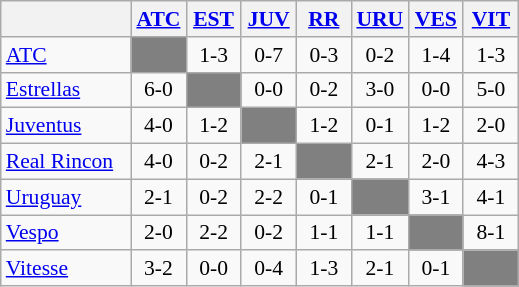<table cellspacing="0" cellpadding="3" style="background-color: #f9f9f9; font-size: 90%; text-align: center"  class="wikitable">
<tr>
<th width=80></th>
<th width=30><a href='#'>ATC</a></th>
<th width=30><a href='#'>EST</a></th>
<th width=30><a href='#'>JUV</a></th>
<th width=30><a href='#'>RR</a></th>
<th width=30><a href='#'>URU</a></th>
<th width=30><a href='#'>VES</a></th>
<th width=30><a href='#'>VIT</a></th>
</tr>
<tr>
<td align=left><a href='#'>ATC</a></td>
<td bgcolor="#808080"></td>
<td>1-3</td>
<td>0-7</td>
<td>0-3</td>
<td>0-2</td>
<td>1-4</td>
<td>1-3</td>
</tr>
<tr>
<td align=left><a href='#'>Estrellas</a></td>
<td>6-0</td>
<td bgcolor="#808080"></td>
<td>0-0</td>
<td>0-2</td>
<td>3-0</td>
<td>0-0</td>
<td>5-0</td>
</tr>
<tr>
<td align=left><a href='#'>Juventus</a></td>
<td>4-0</td>
<td>1-2</td>
<td bgcolor="#808080"></td>
<td>1-2</td>
<td>0-1</td>
<td>1-2</td>
<td>2-0</td>
</tr>
<tr>
<td align=left><a href='#'>Real Rincon</a></td>
<td>4-0</td>
<td>0-2</td>
<td>2-1</td>
<td bgcolor="#808080"></td>
<td>2-1</td>
<td>2-0</td>
<td>4-3</td>
</tr>
<tr>
<td align=left><a href='#'>Uruguay</a></td>
<td>2-1</td>
<td>0-2</td>
<td>2-2</td>
<td>0-1</td>
<td bgcolor="#808080"></td>
<td>3-1</td>
<td>4-1</td>
</tr>
<tr>
<td align=left><a href='#'>Vespo</a></td>
<td>2-0</td>
<td>2-2</td>
<td>0-2</td>
<td>1-1</td>
<td>1-1</td>
<td bgcolor="#808080"></td>
<td>8-1</td>
</tr>
<tr>
<td align=left><a href='#'>Vitesse</a></td>
<td>3-2</td>
<td>0-0</td>
<td>0-4</td>
<td>1-3</td>
<td>2-1</td>
<td>0-1</td>
<td bgcolor="#808080"></td>
</tr>
</table>
